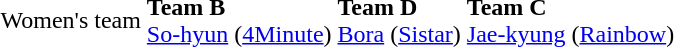<table>
<tr>
<td>Women's team</td>
<td><strong>Team B</strong><br><a href='#'>So-hyun</a> (<a href='#'>4Minute</a>)</td>
<td><strong>Team D</strong><br><a href='#'>Bora</a> (<a href='#'>Sistar</a>)</td>
<td><strong>Team C</strong><br><a href='#'>Jae-kyung</a> (<a href='#'>Rainbow</a>)</td>
</tr>
</table>
